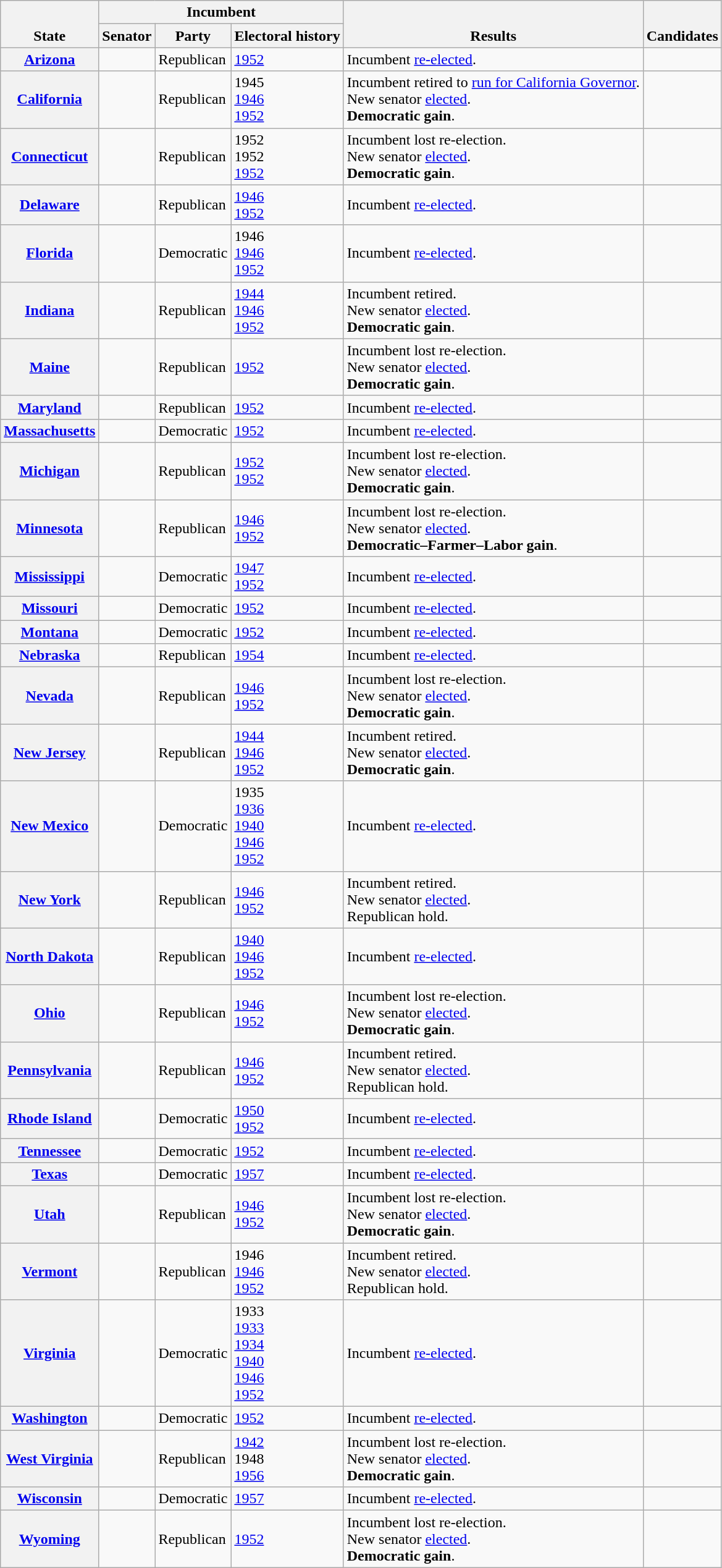<table class="wikitable sortable">
<tr valign=bottom>
<th rowspan=2>State</th>
<th colspan=3>Incumbent</th>
<th rowspan=2>Results</th>
<th rowspan=2>Candidates</th>
</tr>
<tr>
<th>Senator</th>
<th>Party</th>
<th>Electoral history</th>
</tr>
<tr>
<th><a href='#'>Arizona</a></th>
<td></td>
<td>Republican</td>
<td nowrap><a href='#'>1952</a></td>
<td>Incumbent <a href='#'>re-elected</a>.</td>
<td nowrap></td>
</tr>
<tr>
<th><a href='#'>California</a></th>
<td></td>
<td>Republican</td>
<td nowrap>1945 <br><a href='#'>1946 </a><br><a href='#'>1952</a></td>
<td>Incumbent retired to <a href='#'>run for California Governor</a>.<br>New senator <a href='#'>elected</a>.<br><strong>Democratic gain</strong>.</td>
<td nowrap></td>
</tr>
<tr>
<th><a href='#'>Connecticut</a></th>
<td></td>
<td>Republican</td>
<td nowrap>1952 <br>1952 <br><a href='#'>1952</a></td>
<td>Incumbent lost re-election.<br>New senator <a href='#'>elected</a>.<br><strong>Democratic gain</strong>.</td>
<td nowrap></td>
</tr>
<tr>
<th><a href='#'>Delaware</a></th>
<td></td>
<td>Republican</td>
<td nowrap><a href='#'>1946</a><br><a href='#'>1952</a></td>
<td>Incumbent <a href='#'>re-elected</a>.</td>
<td nowrap></td>
</tr>
<tr>
<th><a href='#'>Florida</a></th>
<td></td>
<td>Democratic</td>
<td nowrap>1946 <br><a href='#'>1946</a><br><a href='#'>1952</a></td>
<td>Incumbent <a href='#'>re-elected</a>.</td>
<td nowrap></td>
</tr>
<tr>
<th><a href='#'>Indiana</a></th>
<td></td>
<td>Republican</td>
<td nowrap><a href='#'>1944 </a><br><a href='#'>1946</a><br><a href='#'>1952</a></td>
<td>Incumbent retired.<br>New senator <a href='#'>elected</a>.<br><strong>Democratic gain</strong>.</td>
<td nowrap></td>
</tr>
<tr>
<th><a href='#'>Maine</a></th>
<td></td>
<td>Republican</td>
<td nowrap><a href='#'>1952</a></td>
<td>Incumbent lost re-election.<br>New senator <a href='#'>elected</a>.<br><strong>Democratic gain</strong>.</td>
<td nowrap></td>
</tr>
<tr>
<th><a href='#'>Maryland</a></th>
<td></td>
<td>Republican</td>
<td nowrap><a href='#'>1952</a></td>
<td>Incumbent <a href='#'>re-elected</a>.</td>
<td nowrap></td>
</tr>
<tr>
<th><a href='#'>Massachusetts</a></th>
<td></td>
<td>Democratic</td>
<td nowrap><a href='#'>1952</a></td>
<td>Incumbent <a href='#'>re-elected</a>.</td>
<td nowrap></td>
</tr>
<tr>
<th><a href='#'>Michigan</a></th>
<td></td>
<td>Republican</td>
<td nowrap><a href='#'>1952 </a><br><a href='#'>1952</a></td>
<td>Incumbent lost re-election.<br>New senator <a href='#'>elected</a>.<br><strong>Democratic gain</strong>.</td>
<td nowrap></td>
</tr>
<tr>
<th><a href='#'>Minnesota</a></th>
<td></td>
<td>Republican</td>
<td nowrap><a href='#'>1946</a><br><a href='#'>1952</a></td>
<td>Incumbent lost re-election.<br>New senator <a href='#'>elected</a>.<br><strong>Democratic–Farmer–Labor gain</strong>.</td>
<td nowrap></td>
</tr>
<tr>
<th><a href='#'>Mississippi</a></th>
<td></td>
<td>Democratic</td>
<td nowrap><a href='#'>1947 </a><br><a href='#'>1952</a></td>
<td>Incumbent <a href='#'>re-elected</a>.</td>
<td nowrap></td>
</tr>
<tr>
<th><a href='#'>Missouri</a></th>
<td></td>
<td>Democratic</td>
<td nowrap><a href='#'>1952</a></td>
<td>Incumbent <a href='#'>re-elected</a>.</td>
<td nowrap></td>
</tr>
<tr>
<th><a href='#'>Montana</a></th>
<td></td>
<td>Democratic</td>
<td nowrap><a href='#'>1952</a></td>
<td>Incumbent <a href='#'>re-elected</a>.</td>
<td nowrap></td>
</tr>
<tr>
<th><a href='#'>Nebraska</a></th>
<td></td>
<td>Republican</td>
<td nowrap><a href='#'>1954 </a></td>
<td>Incumbent <a href='#'>re-elected</a>.</td>
<td nowrap></td>
</tr>
<tr>
<th><a href='#'>Nevada</a></th>
<td></td>
<td>Republican</td>
<td nowrap><a href='#'>1946</a><br><a href='#'>1952</a></td>
<td>Incumbent lost re-election.<br>New senator <a href='#'>elected</a>.<br><strong>Democratic gain</strong>.</td>
<td nowrap></td>
</tr>
<tr>
<th><a href='#'>New Jersey</a></th>
<td></td>
<td>Republican</td>
<td nowrap><a href='#'>1944 </a><br><a href='#'>1946</a><br><a href='#'>1952</a></td>
<td>Incumbent retired.<br>New senator <a href='#'>elected</a>.<br><strong>Democratic gain</strong>.</td>
<td nowrap></td>
</tr>
<tr>
<th><a href='#'>New Mexico</a></th>
<td></td>
<td>Democratic</td>
<td nowrap>1935 <br><a href='#'>1936 </a><br><a href='#'>1940</a><br><a href='#'>1946</a><br><a href='#'>1952</a></td>
<td>Incumbent <a href='#'>re-elected</a>.</td>
<td nowrap></td>
</tr>
<tr>
<th><a href='#'>New York</a></th>
<td></td>
<td>Republican</td>
<td nowrap><a href='#'>1946</a><br><a href='#'>1952</a></td>
<td>Incumbent retired.<br>New senator <a href='#'>elected</a>.<br>Republican hold.</td>
<td nowrap></td>
</tr>
<tr>
<th><a href='#'>North Dakota</a></th>
<td></td>
<td>Republican</td>
<td nowrap><a href='#'>1940</a><br><a href='#'>1946</a><br><a href='#'>1952</a></td>
<td>Incumbent <a href='#'>re-elected</a>.</td>
<td nowrap></td>
</tr>
<tr>
<th><a href='#'>Ohio</a></th>
<td></td>
<td>Republican</td>
<td nowrap><a href='#'>1946</a><br><a href='#'>1952</a></td>
<td>Incumbent lost re-election.<br>New senator <a href='#'>elected</a>.<br><strong>Democratic gain</strong>.</td>
<td nowrap></td>
</tr>
<tr>
<th><a href='#'>Pennsylvania</a></th>
<td></td>
<td>Republican</td>
<td nowrap><a href='#'>1946</a><br><a href='#'>1952</a></td>
<td>Incumbent retired.<br>New senator <a href='#'>elected</a>.<br>Republican hold.</td>
<td nowrap></td>
</tr>
<tr>
<th><a href='#'>Rhode Island</a></th>
<td></td>
<td>Democratic</td>
<td nowrap><a href='#'>1950 </a><br><a href='#'>1952</a></td>
<td>Incumbent <a href='#'>re-elected</a>.</td>
<td nowrap></td>
</tr>
<tr>
<th><a href='#'>Tennessee</a></th>
<td></td>
<td>Democratic</td>
<td nowrap><a href='#'>1952</a></td>
<td>Incumbent <a href='#'>re-elected</a>.</td>
<td nowrap></td>
</tr>
<tr>
<th><a href='#'>Texas</a></th>
<td></td>
<td>Democratic</td>
<td nowrap><a href='#'>1957 </a></td>
<td>Incumbent <a href='#'>re-elected</a>.</td>
<td nowrap></td>
</tr>
<tr>
<th><a href='#'>Utah</a></th>
<td></td>
<td>Republican</td>
<td nowrap><a href='#'>1946</a><br><a href='#'>1952</a></td>
<td>Incumbent lost re-election.<br>New senator <a href='#'>elected</a>.<br><strong>Democratic gain</strong>.</td>
<td nowrap></td>
</tr>
<tr>
<th><a href='#'>Vermont</a></th>
<td></td>
<td>Republican</td>
<td nowrap>1946 <br><a href='#'>1946 </a><br><a href='#'>1952</a></td>
<td>Incumbent retired.<br>New senator <a href='#'>elected</a>.<br>Republican hold.</td>
<td nowrap></td>
</tr>
<tr>
<th><a href='#'>Virginia</a></th>
<td></td>
<td>Democratic</td>
<td nowrap>1933 <br><a href='#'>1933 </a><br><a href='#'>1934</a><br><a href='#'>1940</a><br><a href='#'>1946</a><br><a href='#'>1952</a></td>
<td>Incumbent <a href='#'>re-elected</a>.</td>
<td nowrap></td>
</tr>
<tr>
<th><a href='#'>Washington</a></th>
<td></td>
<td>Democratic</td>
<td nowrap><a href='#'>1952</a></td>
<td>Incumbent <a href='#'>re-elected</a>.</td>
<td nowrap></td>
</tr>
<tr>
<th><a href='#'>West Virginia</a></th>
<td></td>
<td>Republican</td>
<td nowrap><a href='#'>1942</a><br>1948 <br><a href='#'>1956 </a></td>
<td>Incumbent lost re-election.<br>New senator <a href='#'>elected</a>.<br><strong>Democratic gain</strong>.</td>
<td nowrap></td>
</tr>
<tr>
<th><a href='#'>Wisconsin</a></th>
<td></td>
<td>Democratic</td>
<td nowrap><a href='#'>1957 </a></td>
<td>Incumbent <a href='#'>re-elected</a>.</td>
<td nowrap></td>
</tr>
<tr>
<th><a href='#'>Wyoming</a></th>
<td></td>
<td>Republican</td>
<td nowrap><a href='#'>1952</a></td>
<td>Incumbent lost re-election.<br>New senator <a href='#'>elected</a>.<br><strong>Democratic gain</strong>.</td>
<td nowrap></td>
</tr>
</table>
